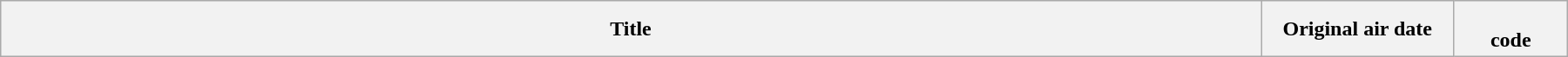<table class="wikitable plainrowheaders" style="width:95%; margin:auto;">
<tr>
<th>Title</th>
<th width="140">Original air date</th>
<th width="80"><br>code<br>




















</th>
</tr>
</table>
